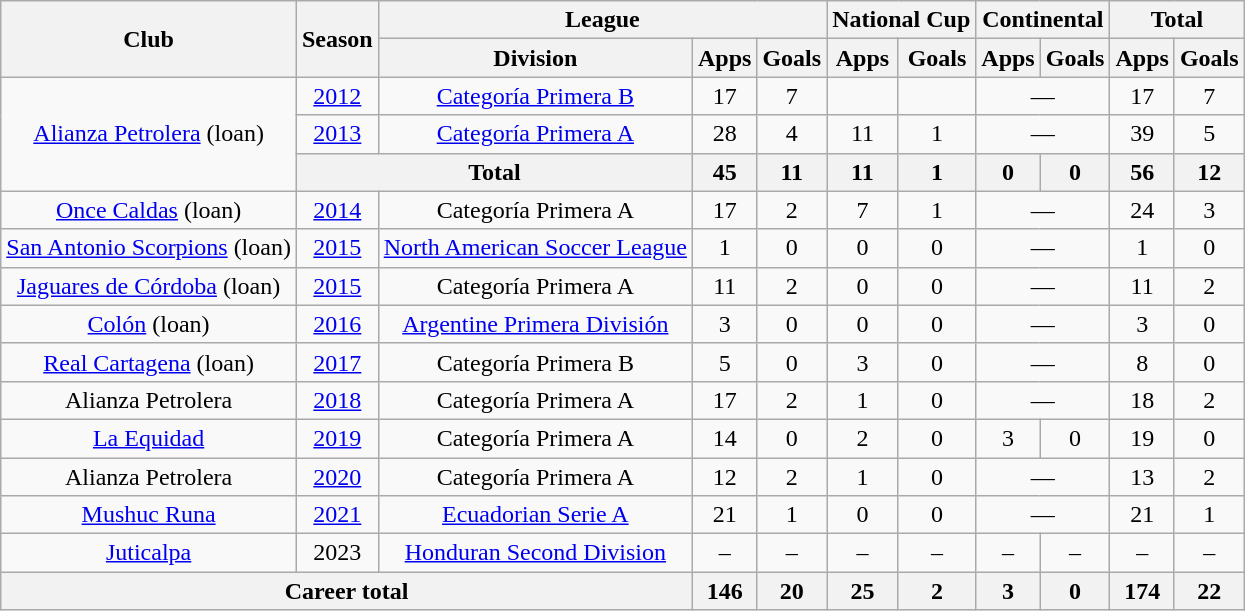<table class="wikitable", style="text-align:center">
<tr>
<th rowspan="2">Club</th>
<th rowspan="2">Season</th>
<th colspan="3">League</th>
<th colspan="2">National Cup</th>
<th colspan="2">Continental</th>
<th colspan="2">Total</th>
</tr>
<tr>
<th>Division</th>
<th>Apps</th>
<th>Goals</th>
<th>Apps</th>
<th>Goals</th>
<th>Apps</th>
<th>Goals</th>
<th>Apps</th>
<th>Goals</th>
</tr>
<tr>
<td rowspan="3"><a href='#'>Alianza Petrolera</a> (loan)</td>
<td><a href='#'>2012</a></td>
<td><a href='#'>Categoría Primera B</a></td>
<td>17</td>
<td>7</td>
<td></td>
<td></td>
<td colspan="2">—</td>
<td>17</td>
<td>7</td>
</tr>
<tr>
<td><a href='#'>2013</a></td>
<td><a href='#'>Categoría Primera A</a></td>
<td>28</td>
<td>4</td>
<td>11</td>
<td>1</td>
<td colspan="2">—</td>
<td>39</td>
<td>5</td>
</tr>
<tr>
<th colspan="2">Total</th>
<th>45</th>
<th>11</th>
<th>11</th>
<th>1</th>
<th>0</th>
<th>0</th>
<th>56</th>
<th>12</th>
</tr>
<tr>
<td><a href='#'>Once Caldas</a> (loan)</td>
<td><a href='#'>2014</a></td>
<td>Categoría Primera A</td>
<td>17</td>
<td>2</td>
<td>7</td>
<td>1</td>
<td colspan="2">—</td>
<td>24</td>
<td>3</td>
</tr>
<tr>
<td><a href='#'>San Antonio Scorpions</a> (loan)</td>
<td><a href='#'>2015</a></td>
<td><a href='#'>North American Soccer League</a></td>
<td>1</td>
<td>0</td>
<td>0</td>
<td>0</td>
<td colspan="2">—</td>
<td>1</td>
<td>0</td>
</tr>
<tr>
<td><a href='#'>Jaguares de Córdoba</a> (loan)</td>
<td><a href='#'>2015</a></td>
<td>Categoría Primera A</td>
<td>11</td>
<td>2</td>
<td>0</td>
<td>0</td>
<td colspan="2">—</td>
<td>11</td>
<td>2</td>
</tr>
<tr>
<td><a href='#'>Colón</a> (loan)</td>
<td><a href='#'>2016</a></td>
<td><a href='#'>Argentine Primera División</a></td>
<td>3</td>
<td>0</td>
<td>0</td>
<td>0</td>
<td colspan="2">—</td>
<td>3</td>
<td>0</td>
</tr>
<tr>
<td><a href='#'>Real Cartagena</a> (loan)</td>
<td><a href='#'>2017</a></td>
<td>Categoría Primera B</td>
<td>5</td>
<td>0</td>
<td>3</td>
<td>0</td>
<td colspan="2">—</td>
<td>8</td>
<td>0</td>
</tr>
<tr>
<td>Alianza Petrolera</td>
<td><a href='#'>2018</a></td>
<td>Categoría Primera A</td>
<td>17</td>
<td>2</td>
<td>1</td>
<td>0</td>
<td colspan="2">—</td>
<td>18</td>
<td>2</td>
</tr>
<tr>
<td><a href='#'>La Equidad</a></td>
<td><a href='#'>2019</a></td>
<td>Categoría Primera A</td>
<td>14</td>
<td>0</td>
<td>2</td>
<td>0</td>
<td>3</td>
<td>0</td>
<td>19</td>
<td>0</td>
</tr>
<tr>
<td>Alianza Petrolera</td>
<td><a href='#'>2020</a></td>
<td>Categoría Primera A</td>
<td>12</td>
<td>2</td>
<td>1</td>
<td>0</td>
<td colspan="2">—</td>
<td>13</td>
<td>2</td>
</tr>
<tr>
<td><a href='#'>Mushuc Runa</a></td>
<td><a href='#'>2021</a></td>
<td><a href='#'>Ecuadorian Serie A</a></td>
<td>21</td>
<td>1</td>
<td>0</td>
<td>0</td>
<td colspan="2">—</td>
<td>21</td>
<td>1</td>
</tr>
<tr>
<td><a href='#'>Juticalpa</a></td>
<td>2023</td>
<td><a href='#'>Honduran Second Division</a></td>
<td>–</td>
<td>–</td>
<td>–</td>
<td>–</td>
<td>–</td>
<td>–</td>
<td>–</td>
<td>–</td>
</tr>
<tr>
<th colspan="3">Career total</th>
<th>146</th>
<th>20</th>
<th>25</th>
<th>2</th>
<th>3</th>
<th>0</th>
<th>174</th>
<th>22</th>
</tr>
</table>
